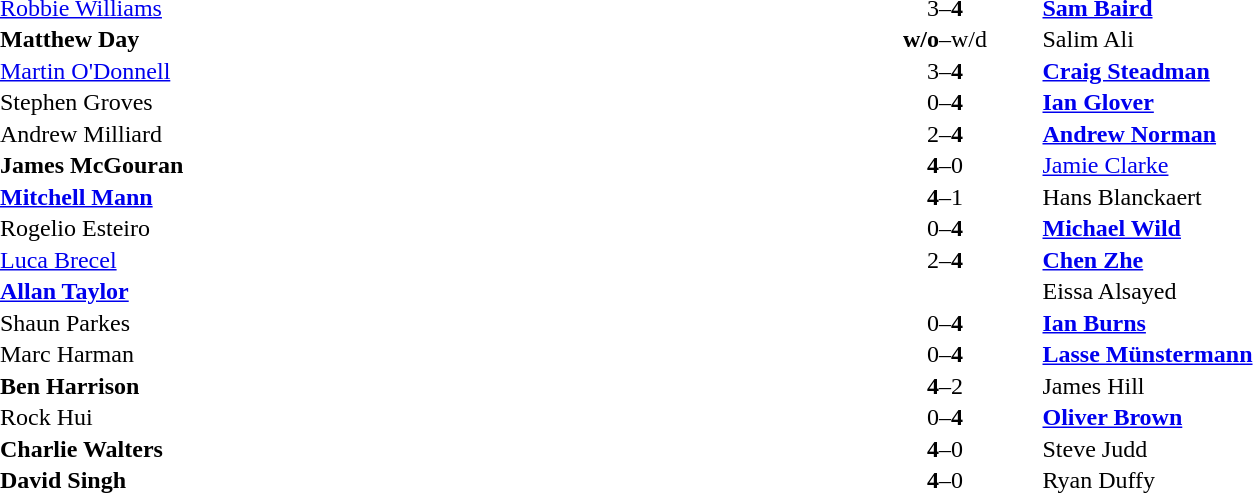<table width="100%" cellspacing="1">
<tr>
<th width=45%></th>
<th width=10%></th>
<th width=45%></th>
</tr>
<tr>
<td> <a href='#'>Robbie Williams</a></td>
<td align="center">3–<strong>4</strong></td>
<td> <strong><a href='#'>Sam Baird</a></strong></td>
</tr>
<tr>
<td> <strong>Matthew Day</strong></td>
<td align="center"><strong>w/o</strong>–w/d</td>
<td> Salim Ali</td>
</tr>
<tr>
<td> <a href='#'>Martin O'Donnell</a></td>
<td align="center">3–<strong>4</strong></td>
<td> <strong><a href='#'>Craig Steadman</a></strong></td>
</tr>
<tr>
<td> Stephen Groves</td>
<td align="center">0–<strong>4</strong></td>
<td> <strong><a href='#'>Ian Glover</a></strong></td>
</tr>
<tr>
<td> Andrew Milliard</td>
<td align="center">2–<strong>4</strong></td>
<td> <strong><a href='#'>Andrew Norman</a></strong></td>
</tr>
<tr>
<td> <strong>James McGouran</strong></td>
<td align="center"><strong>4</strong>–0</td>
<td> <a href='#'>Jamie Clarke</a></td>
</tr>
<tr>
<td> <strong><a href='#'>Mitchell Mann</a></strong></td>
<td align="center"><strong>4</strong>–1</td>
<td> Hans Blanckaert</td>
</tr>
<tr>
<td> Rogelio Esteiro</td>
<td align="center">0–<strong>4</strong></td>
<td> <strong><a href='#'>Michael Wild</a></strong></td>
</tr>
<tr>
<td> <a href='#'>Luca Brecel</a></td>
<td align="center">2–<strong>4</strong></td>
<td> <strong><a href='#'>Chen Zhe</a></strong></td>
</tr>
<tr>
<td> <strong><a href='#'>Allan Taylor</a></strong></td>
<td align="center"></td>
<td> Eissa Alsayed</td>
</tr>
<tr>
<td> Shaun Parkes</td>
<td align="center">0–<strong>4</strong></td>
<td> <strong><a href='#'>Ian Burns</a></strong></td>
</tr>
<tr>
<td> Marc Harman</td>
<td align="center">0–<strong>4</strong></td>
<td> <strong><a href='#'>Lasse Münstermann</a></strong></td>
</tr>
<tr>
<td> <strong>Ben Harrison</strong></td>
<td align="center"><strong>4</strong>–2</td>
<td> James Hill</td>
</tr>
<tr>
<td> Rock Hui</td>
<td align="center">0–<strong>4</strong></td>
<td> <strong><a href='#'>Oliver Brown</a></strong></td>
</tr>
<tr>
<td> <strong>Charlie Walters</strong></td>
<td align="center"><strong>4</strong>–0</td>
<td> Steve Judd</td>
</tr>
<tr>
<td> <strong>David Singh</strong></td>
<td align="center"><strong>4</strong>–0</td>
<td> Ryan Duffy</td>
</tr>
</table>
